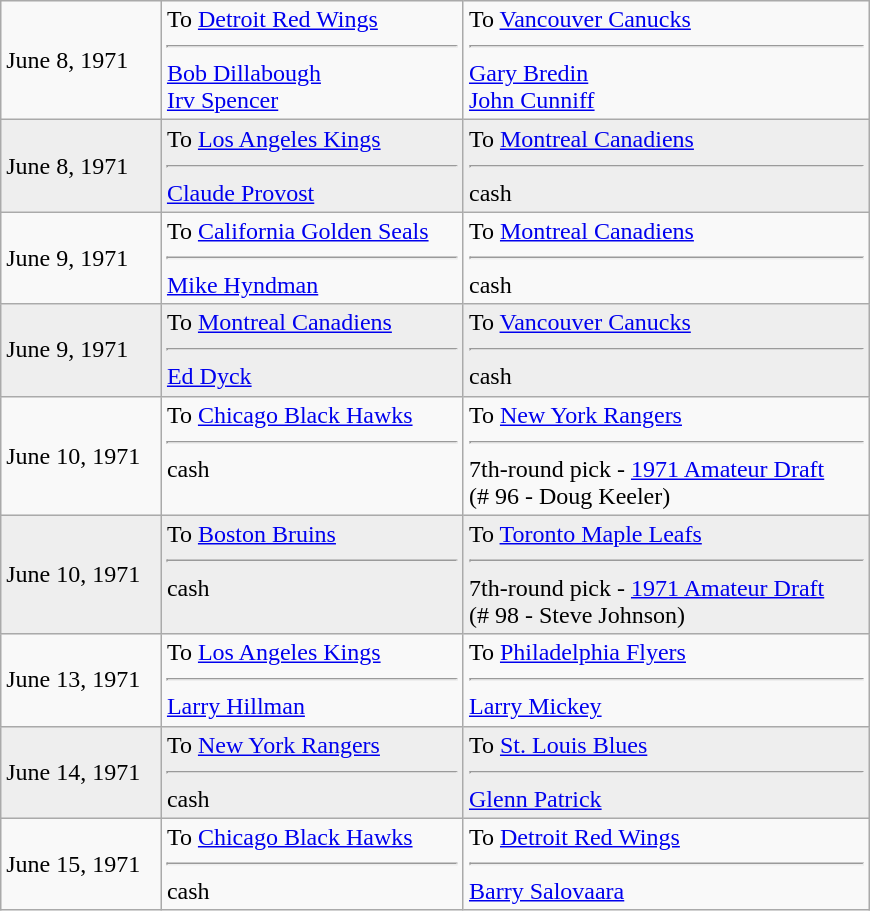<table class="wikitable" style="border:1px solid #999; width:580px;">
<tr>
<td>June 8, 1971</td>
<td valign="top">To <a href='#'>Detroit Red Wings</a><hr><a href='#'>Bob Dillabough</a><br><a href='#'>Irv Spencer</a></td>
<td valign="top">To <a href='#'>Vancouver Canucks</a><hr><a href='#'>Gary Bredin</a><br><a href='#'>John Cunniff</a></td>
</tr>
<tr bgcolor="#eeeeee">
<td>June 8, 1971</td>
<td valign="top">To <a href='#'>Los Angeles Kings</a><hr><a href='#'>Claude Provost</a></td>
<td valign="top">To <a href='#'>Montreal Canadiens</a><hr>cash</td>
</tr>
<tr>
<td>June 9, 1971</td>
<td valign="top">To <a href='#'>California Golden Seals</a><hr><a href='#'>Mike Hyndman</a></td>
<td valign="top">To <a href='#'>Montreal Canadiens</a><hr>cash</td>
</tr>
<tr bgcolor="#eeeeee">
<td>June 9, 1971</td>
<td valign="top">To <a href='#'>Montreal Canadiens</a><hr><a href='#'>Ed Dyck</a></td>
<td valign="top">To <a href='#'>Vancouver Canucks</a><hr>cash</td>
</tr>
<tr>
<td>June 10, 1971</td>
<td valign="top">To <a href='#'>Chicago Black Hawks</a><hr>cash</td>
<td valign="top">To <a href='#'>New York Rangers</a><hr>7th-round pick - <a href='#'>1971 Amateur Draft</a><br>(# 96 - Doug Keeler)</td>
</tr>
<tr bgcolor="#eeeeee">
<td>June 10, 1971</td>
<td valign="top">To <a href='#'>Boston Bruins</a><hr>cash</td>
<td valign="top">To <a href='#'>Toronto Maple Leafs</a><hr>7th-round pick - <a href='#'>1971 Amateur Draft</a><br>(# 98 - Steve Johnson)</td>
</tr>
<tr>
<td>June 13, 1971</td>
<td valign="top">To <a href='#'>Los Angeles Kings</a><hr><a href='#'>Larry Hillman</a></td>
<td valign="top">To <a href='#'>Philadelphia Flyers</a><hr><a href='#'>Larry Mickey</a></td>
</tr>
<tr bgcolor="#eeeeee">
<td>June 14, 1971</td>
<td valign="top">To <a href='#'>New York Rangers</a><hr>cash</td>
<td valign="top">To <a href='#'>St. Louis Blues</a><hr><a href='#'>Glenn Patrick</a></td>
</tr>
<tr>
<td>June 15, 1971</td>
<td valign="top">To <a href='#'>Chicago Black Hawks</a><hr>cash</td>
<td valign="top">To <a href='#'>Detroit Red Wings</a><hr><a href='#'>Barry Salovaara</a></td>
</tr>
</table>
